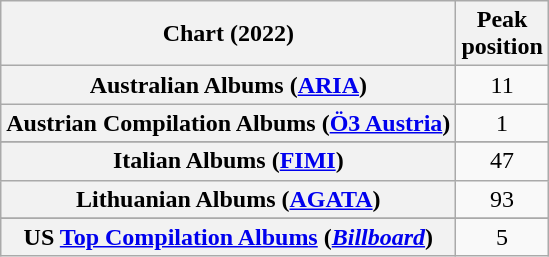<table class="wikitable sortable plainrowheaders" style="text-align:center">
<tr>
<th scope="col">Chart (2022)</th>
<th scope="col">Peak<br>position</th>
</tr>
<tr>
<th scope="row">Australian Albums (<a href='#'>ARIA</a>)</th>
<td>11</td>
</tr>
<tr>
<th scope="row">Austrian Compilation Albums (<a href='#'>Ö3 Austria</a>)</th>
<td>1</td>
</tr>
<tr>
</tr>
<tr>
</tr>
<tr>
</tr>
<tr>
<th scope="row">Italian Albums (<a href='#'>FIMI</a>)</th>
<td>47</td>
</tr>
<tr>
<th scope="row">Lithuanian Albums (<a href='#'>AGATA</a>)</th>
<td>93</td>
</tr>
<tr>
</tr>
<tr>
</tr>
<tr>
</tr>
<tr>
<th scope="row">US <a href='#'>Top Compilation Albums</a> (<em><a href='#'>Billboard</a></em>)</th>
<td>5</td>
</tr>
</table>
